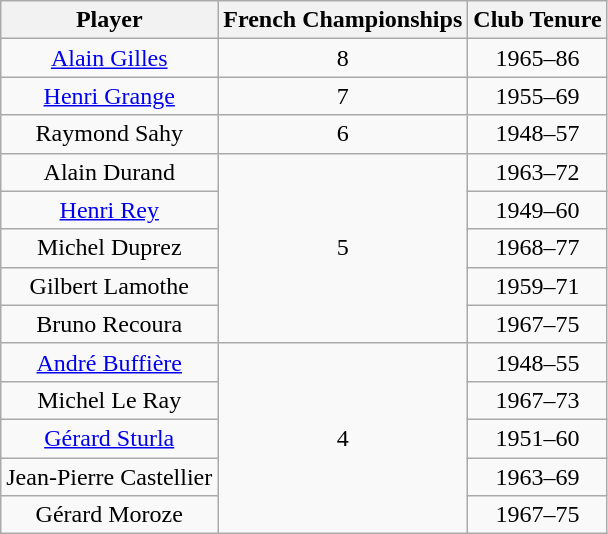<table class="wikitable alternance sortable centre" style="text-align:center">
<tr>
<th scope="col">Player</th>
<th scope="col">French Championships</th>
<th scope="col">Club Tenure</th>
</tr>
<tr>
<td> <a href='#'>Alain Gilles</a></td>
<td>8</td>
<td>1965–86</td>
</tr>
<tr>
<td> <a href='#'>Henri Grange</a></td>
<td>7</td>
<td>1955–69</td>
</tr>
<tr>
<td> Raymond Sahy</td>
<td>6</td>
<td>1948–57</td>
</tr>
<tr>
<td> Alain Durand</td>
<td rowspan="5">5</td>
<td>1963–72</td>
</tr>
<tr>
<td> <a href='#'>Henri Rey</a></td>
<td>1949–60</td>
</tr>
<tr>
<td> Michel Duprez</td>
<td>1968–77</td>
</tr>
<tr>
<td> Gilbert Lamothe</td>
<td>1959–71</td>
</tr>
<tr>
<td> Bruno Recoura</td>
<td>1967–75</td>
</tr>
<tr>
<td> <a href='#'>André Buffière</a></td>
<td rowspan="5">4</td>
<td>1948–55</td>
</tr>
<tr>
<td> Michel Le Ray</td>
<td>1967–73</td>
</tr>
<tr>
<td> <a href='#'>Gérard Sturla</a></td>
<td>1951–60</td>
</tr>
<tr>
<td> Jean-Pierre Castellier</td>
<td>1963–69</td>
</tr>
<tr>
<td> Gérard Moroze</td>
<td>1967–75</td>
</tr>
</table>
